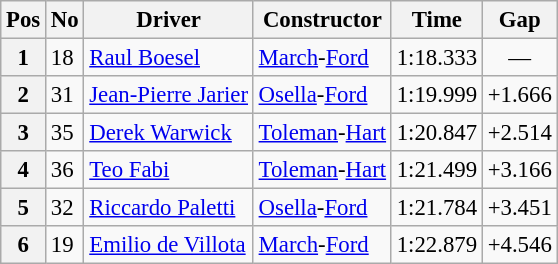<table class="wikitable sortable" style="font-size:95%;">
<tr>
<th>Pos</th>
<th>No</th>
<th>Driver</th>
<th>Constructor</th>
<th>Time</th>
<th>Gap</th>
</tr>
<tr>
<th>1</th>
<td>18</td>
<td> <a href='#'>Raul Boesel</a></td>
<td><a href='#'>March</a>-<a href='#'>Ford</a></td>
<td>1:18.333</td>
<td align=center>—</td>
</tr>
<tr>
<th>2</th>
<td>31</td>
<td> <a href='#'>Jean-Pierre Jarier</a></td>
<td><a href='#'>Osella</a>-<a href='#'>Ford</a></td>
<td>1:19.999</td>
<td>+1.666</td>
</tr>
<tr>
<th>3</th>
<td>35</td>
<td> <a href='#'>Derek Warwick</a></td>
<td><a href='#'>Toleman</a>-<a href='#'>Hart</a></td>
<td>1:20.847</td>
<td>+2.514</td>
</tr>
<tr>
<th>4</th>
<td>36</td>
<td> <a href='#'>Teo Fabi</a></td>
<td><a href='#'>Toleman</a>-<a href='#'>Hart</a></td>
<td>1:21.499</td>
<td>+3.166</td>
</tr>
<tr>
<th>5</th>
<td>32</td>
<td> <a href='#'>Riccardo Paletti</a></td>
<td><a href='#'>Osella</a>-<a href='#'>Ford</a></td>
<td>1:21.784</td>
<td>+3.451</td>
</tr>
<tr>
<th>6</th>
<td>19</td>
<td> <a href='#'>Emilio de Villota</a></td>
<td><a href='#'>March</a>-<a href='#'>Ford</a></td>
<td>1:22.879</td>
<td>+4.546</td>
</tr>
</table>
